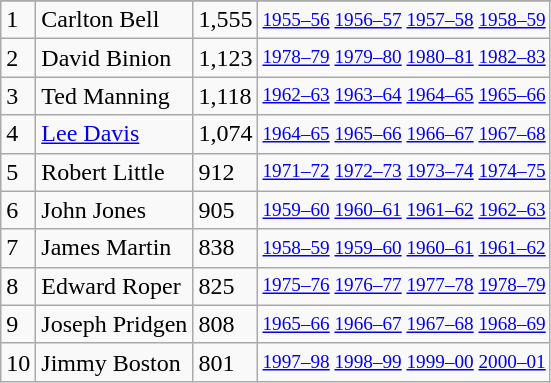<table class="wikitable">
<tr>
</tr>
<tr>
<td>1</td>
<td>Carlton Bell</td>
<td>1,555</td>
<td style="font-size:80%;"><a href='#'>1955–56</a> <a href='#'>1956–57</a> <a href='#'>1957–58</a> <a href='#'>1958–59</a></td>
</tr>
<tr>
<td>2</td>
<td>David Binion</td>
<td>1,123</td>
<td style="font-size:80%;"><a href='#'>1978–79</a> <a href='#'>1979–80</a> <a href='#'>1980–81</a> <a href='#'>1982–83</a></td>
</tr>
<tr>
<td>3</td>
<td>Ted Manning</td>
<td>1,118</td>
<td style="font-size:80%;"><a href='#'>1962–63</a> <a href='#'>1963–64</a> <a href='#'>1964–65</a> <a href='#'>1965–66</a></td>
</tr>
<tr>
<td>4</td>
<td><a href='#'>Lee Davis</a></td>
<td>1,074</td>
<td style="font-size:80%;"><a href='#'>1964–65</a> <a href='#'>1965–66</a> <a href='#'>1966–67</a> <a href='#'>1967–68</a></td>
</tr>
<tr>
<td>5</td>
<td>Robert Little</td>
<td>912</td>
<td style="font-size:80%;"><a href='#'>1971–72</a> <a href='#'>1972–73</a> <a href='#'>1973–74</a> <a href='#'>1974–75</a></td>
</tr>
<tr>
<td>6</td>
<td>John Jones</td>
<td>905</td>
<td style="font-size:80%;"><a href='#'>1959–60</a> <a href='#'>1960–61</a> <a href='#'>1961–62</a> <a href='#'>1962–63</a></td>
</tr>
<tr>
<td>7</td>
<td>James Martin</td>
<td>838</td>
<td style="font-size:80%;"><a href='#'>1958–59</a> <a href='#'>1959–60</a> <a href='#'>1960–61</a> <a href='#'>1961–62</a></td>
</tr>
<tr>
<td>8</td>
<td>Edward Roper</td>
<td>825</td>
<td style="font-size:80%;"><a href='#'>1975–76</a> <a href='#'>1976–77</a> <a href='#'>1977–78</a> <a href='#'>1978–79</a></td>
</tr>
<tr>
<td>9</td>
<td>Joseph Pridgen</td>
<td>808</td>
<td style="font-size:80%;"><a href='#'>1965–66</a> <a href='#'>1966–67</a> <a href='#'>1967–68</a> <a href='#'>1968–69</a></td>
</tr>
<tr>
<td>10</td>
<td>Jimmy Boston</td>
<td>801</td>
<td style="font-size:80%;"><a href='#'>1997–98</a> <a href='#'>1998–99</a> <a href='#'>1999–00</a> <a href='#'>2000–01</a></td>
</tr>
</table>
